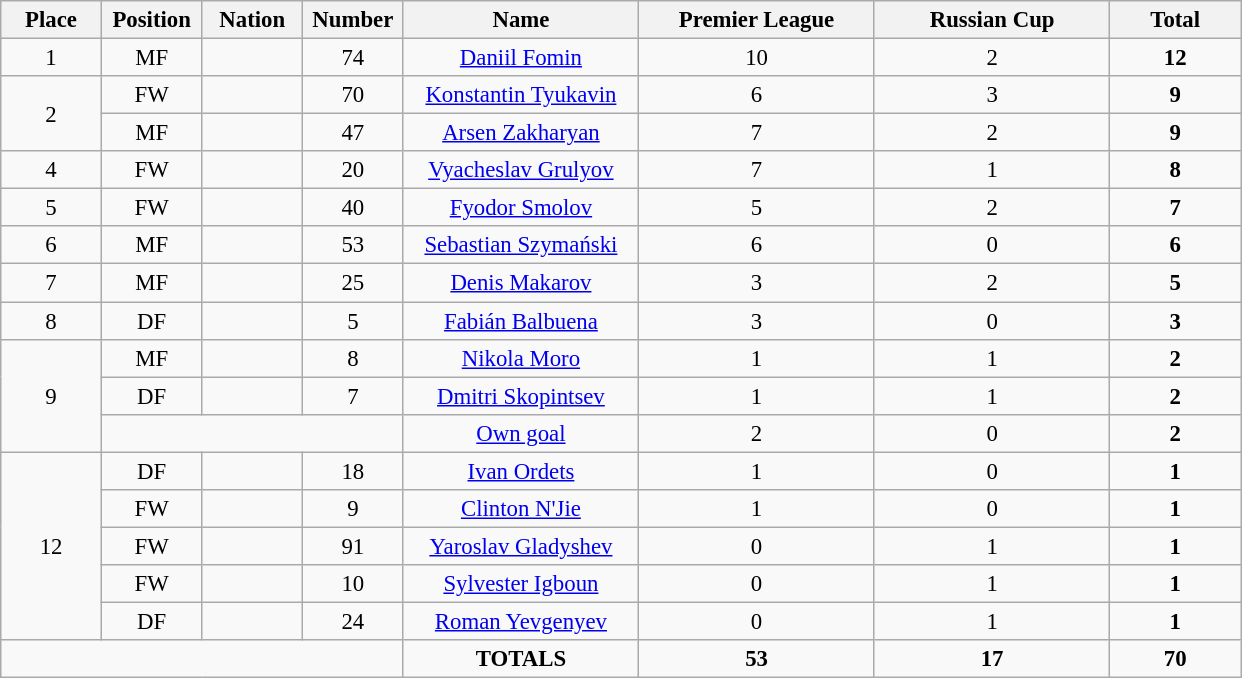<table class="wikitable" style="font-size: 95%; text-align: center;">
<tr>
<th width=60>Place</th>
<th width=60>Position</th>
<th width=60>Nation</th>
<th width=60>Number</th>
<th width=150>Name</th>
<th width=150>Premier League</th>
<th width=150>Russian Cup</th>
<th width=80><strong>Total</strong></th>
</tr>
<tr>
<td>1</td>
<td>MF</td>
<td></td>
<td>74</td>
<td><a href='#'>Daniil Fomin</a></td>
<td>10</td>
<td>2</td>
<td><strong>12</strong></td>
</tr>
<tr>
<td rowspan="2">2</td>
<td>FW</td>
<td></td>
<td>70</td>
<td><a href='#'>Konstantin Tyukavin</a></td>
<td>6</td>
<td>3</td>
<td><strong>9</strong></td>
</tr>
<tr>
<td>MF</td>
<td></td>
<td>47</td>
<td><a href='#'>Arsen Zakharyan</a></td>
<td>7</td>
<td>2</td>
<td><strong>9</strong></td>
</tr>
<tr>
<td>4</td>
<td>FW</td>
<td></td>
<td>20</td>
<td><a href='#'>Vyacheslav Grulyov</a></td>
<td>7</td>
<td>1</td>
<td><strong>8</strong></td>
</tr>
<tr>
<td>5</td>
<td>FW</td>
<td></td>
<td>40</td>
<td><a href='#'>Fyodor Smolov</a></td>
<td>5</td>
<td>2</td>
<td><strong>7</strong></td>
</tr>
<tr>
<td>6</td>
<td>MF</td>
<td></td>
<td>53</td>
<td><a href='#'>Sebastian Szymański</a></td>
<td>6</td>
<td>0</td>
<td><strong>6</strong></td>
</tr>
<tr>
<td>7</td>
<td>MF</td>
<td></td>
<td>25</td>
<td><a href='#'>Denis Makarov</a></td>
<td>3</td>
<td>2</td>
<td><strong>5</strong></td>
</tr>
<tr>
<td>8</td>
<td>DF</td>
<td></td>
<td>5</td>
<td><a href='#'>Fabián Balbuena</a></td>
<td>3</td>
<td>0</td>
<td><strong>3</strong></td>
</tr>
<tr>
<td rowspan="3">9</td>
<td>MF</td>
<td></td>
<td>8</td>
<td><a href='#'>Nikola Moro</a></td>
<td>1</td>
<td>1</td>
<td><strong>2</strong></td>
</tr>
<tr>
<td>DF</td>
<td></td>
<td>7</td>
<td><a href='#'>Dmitri Skopintsev</a></td>
<td>1</td>
<td>1</td>
<td><strong>2</strong></td>
</tr>
<tr>
<td colspan="3"></td>
<td><a href='#'>Own goal</a></td>
<td>2</td>
<td>0</td>
<td><strong>2</strong></td>
</tr>
<tr>
<td rowspan="5">12</td>
<td>DF</td>
<td></td>
<td>18</td>
<td><a href='#'>Ivan Ordets</a></td>
<td>1</td>
<td>0</td>
<td><strong>1</strong></td>
</tr>
<tr>
<td>FW</td>
<td></td>
<td>9</td>
<td><a href='#'>Clinton N'Jie</a></td>
<td>1</td>
<td>0</td>
<td><strong>1</strong></td>
</tr>
<tr>
<td>FW</td>
<td></td>
<td>91</td>
<td><a href='#'>Yaroslav Gladyshev</a></td>
<td>0</td>
<td>1</td>
<td><strong>1</strong></td>
</tr>
<tr>
<td>FW</td>
<td></td>
<td>10</td>
<td><a href='#'>Sylvester Igboun</a></td>
<td>0</td>
<td>1</td>
<td><strong>1</strong></td>
</tr>
<tr>
<td>DF</td>
<td></td>
<td>24</td>
<td><a href='#'>Roman Yevgenyev</a></td>
<td>0</td>
<td>1</td>
<td><strong>1</strong></td>
</tr>
<tr>
<td colspan="4"></td>
<td><strong>TOTALS</strong></td>
<td><strong>53</strong></td>
<td><strong>17</strong></td>
<td><strong>70</strong></td>
</tr>
</table>
